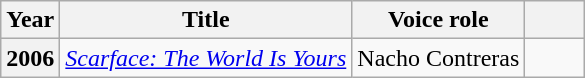<table class="wikitable sortable plainrowheaders">
<tr>
<th scope="col">Year</th>
<th scope="col">Title</th>
<th scope="col">Voice role</th>
<th scope="col"style="width:2em;"class="unsortable"></th>
</tr>
<tr>
<th scope="row">2006</th>
<td><em><a href='#'>Scarface: The World Is Yours</a></em></td>
<td>Nacho Contreras</td>
<td></td>
</tr>
</table>
